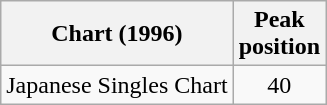<table class="wikitable sortable">
<tr>
<th>Chart (1996)</th>
<th>Peak<br>position</th>
</tr>
<tr>
<td>Japanese Singles Chart</td>
<td style="text-align:center;">40</td>
</tr>
</table>
